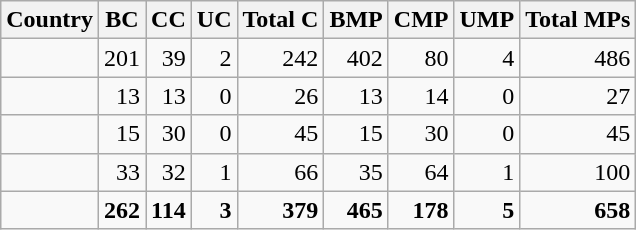<table class="wikitable mw-datatable sortable">
<tr>
<th>Country</th>
<th>BC</th>
<th>CC</th>
<th>UC</th>
<th>Total C</th>
<th>BMP</th>
<th>CMP</th>
<th>UMP</th>
<th>Total MPs</th>
</tr>
<tr>
<td></td>
<td align=right>201</td>
<td align=right>39</td>
<td align=right>2</td>
<td align=right>242</td>
<td align=right>402</td>
<td align=right>80</td>
<td align=right>4</td>
<td align=right>486</td>
</tr>
<tr>
<td></td>
<td align=right>13</td>
<td align=right>13</td>
<td align=right>0</td>
<td align=right>26</td>
<td align=right>13</td>
<td align=right>14</td>
<td align=right>0</td>
<td align=right>27</td>
</tr>
<tr>
<td></td>
<td align=right>15</td>
<td align=right>30</td>
<td align=right>0</td>
<td align=right>45</td>
<td align=right>15</td>
<td align=right>30</td>
<td align=right>0</td>
<td align=right>45</td>
</tr>
<tr>
<td></td>
<td align=right>33</td>
<td align=right>32</td>
<td align=right>1</td>
<td align=right>66</td>
<td align=right>35</td>
<td align=right>64</td>
<td align=right>1</td>
<td align=right>100</td>
</tr>
<tr class="sortbottom" style="font-weight:bold">
<td></td>
<td align=right>262</td>
<td align=right>114</td>
<td align=right>3</td>
<td align=right>379</td>
<td align=right>465</td>
<td align=right>178</td>
<td align=right>5</td>
<td align=right>658</td>
</tr>
</table>
